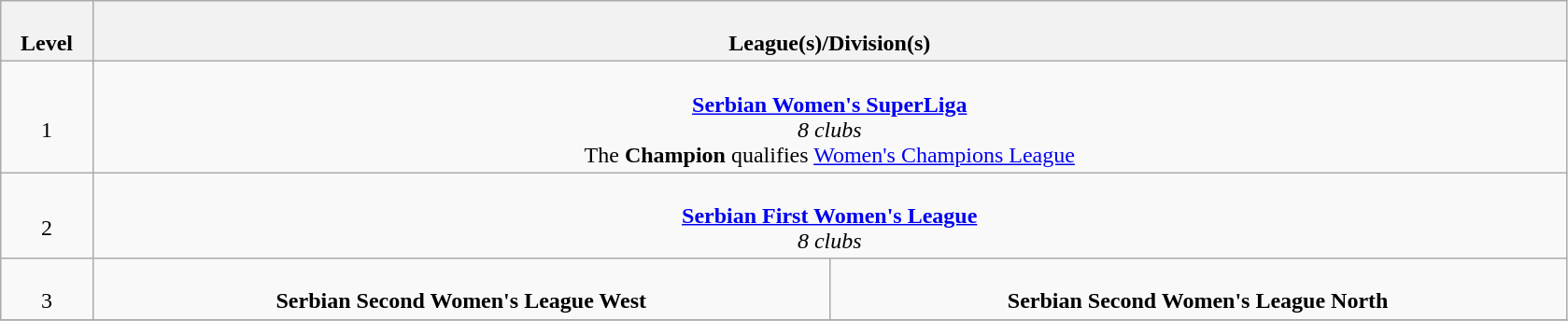<table class="wikitable" style="text-align: center;">
<tr>
<th colspan="1" width="4%"><br>Level</th>
<th colspan="6" width="96%"><br>League(s)/Division(s)</th>
</tr>
<tr>
<td colspan="1" width="4%"><br>1</td>
<td colspan="6" width="96%"><br><strong><a href='#'>Serbian Women's SuperLiga</a></strong><br>
<em>8 clubs</em><br>
The <strong>Champion</strong> qualifies <a href='#'>Women's Champions League</a></td>
</tr>
<tr>
<td colspan="1" width="4%"><br>2</td>
<td colspan="6" width="96%"><br><strong><a href='#'>Serbian First Women's League</a></strong><br>
<em>8 clubs</em><br></td>
</tr>
<tr>
<td colspan="1" width="4%"><br>3</td>
<td colspan="2" width="32%"><br><strong>Serbian Second Women's League West</strong><br></td>
<td colspan="2" width="32%"><br><strong>Serbian Second Women's League North</strong><br></td>
</tr>
<tr>
</tr>
</table>
